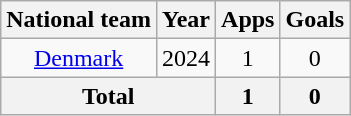<table class="wikitable" style="text-align:center">
<tr>
<th>National team</th>
<th>Year</th>
<th>Apps</th>
<th>Goals</th>
</tr>
<tr>
<td><a href='#'>Denmark</a></td>
<td>2024</td>
<td>1</td>
<td>0</td>
</tr>
<tr>
<th colspan="2">Total</th>
<th>1</th>
<th>0</th>
</tr>
</table>
